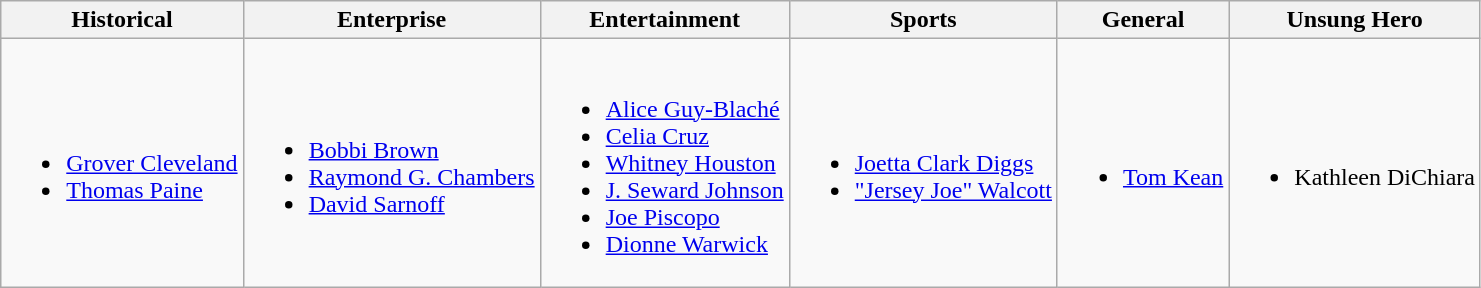<table class="wikitable">
<tr>
<th>Historical</th>
<th>Enterprise</th>
<th>Entertainment</th>
<th>Sports</th>
<th>General</th>
<th>Unsung Hero</th>
</tr>
<tr>
<td><br><ul><li><a href='#'>Grover Cleveland</a></li><li><a href='#'>Thomas Paine</a></li></ul></td>
<td><br><ul><li><a href='#'>Bobbi Brown</a></li><li><a href='#'>Raymond G. Chambers</a></li><li><a href='#'>David Sarnoff</a></li></ul></td>
<td><br><ul><li><a href='#'>Alice Guy-Blaché</a></li><li><a href='#'>Celia Cruz</a></li><li><a href='#'>Whitney Houston</a></li><li><a href='#'>J. Seward Johnson</a></li><li><a href='#'>Joe Piscopo</a></li><li><a href='#'>Dionne Warwick</a></li></ul></td>
<td><br><ul><li><a href='#'>Joetta Clark Diggs</a></li><li><a href='#'>"Jersey Joe" Walcott</a></li></ul></td>
<td><br><ul><li><a href='#'>Tom Kean</a></li></ul></td>
<td><br><ul><li>Kathleen DiChiara</li></ul></td>
</tr>
</table>
